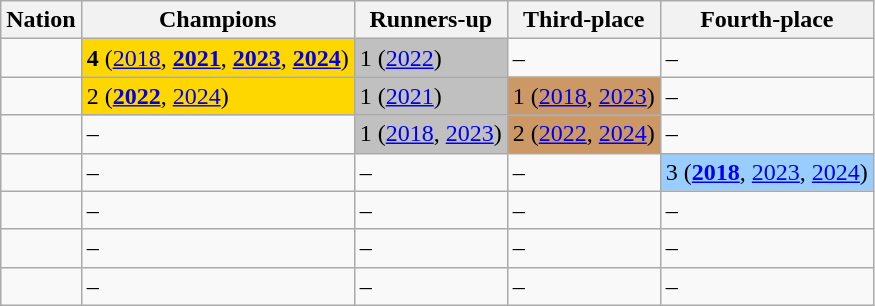<table class="wikitable">
<tr>
<th>Nation</th>
<th>Champions</th>
<th>Runners-up</th>
<th>Third-place</th>
<th>Fourth-place</th>
</tr>
<tr>
<td></td>
<td style="background:gold"><strong>4</strong> (<a href='#'>2018</a>, <strong><a href='#'>2021</a></strong>, <strong><a href='#'>2023</a></strong>, <strong><a href='#'>2024</a></strong>)</td>
<td style="background:silver">1 (<a href='#'>2022</a>)</td>
<td>–</td>
<td>–</td>
</tr>
<tr>
<td></td>
<td style="background:gold">2 (<strong><a href='#'>2022</a></strong>, <a href='#'>2024</a>)</td>
<td style="background:silver">1 (<a href='#'>2021</a>)</td>
<td style="background:#cc9966">1 (<a href='#'>2018</a>, <a href='#'>2023</a>)</td>
<td>–</td>
</tr>
<tr>
<td></td>
<td>–</td>
<td style="background:silver">1 (<a href='#'>2018</a>, <a href='#'>2023</a>)</td>
<td style="background:#cc9966">2 (<a href='#'>2022</a>, <a href='#'>2024</a>)</td>
<td>–</td>
</tr>
<tr>
<td></td>
<td>–</td>
<td>–</td>
<td>–</td>
<td style="background:#9acdff">3 (<strong><a href='#'>2018</a></strong>, <a href='#'>2023</a>, <a href='#'>2024</a>)</td>
</tr>
<tr>
<td></td>
<td>–</td>
<td>–</td>
<td>–</td>
<td>–</td>
</tr>
<tr>
<td></td>
<td>–</td>
<td>–</td>
<td>–</td>
<td>–</td>
</tr>
<tr>
<td></td>
<td>–</td>
<td>–</td>
<td>–</td>
<td>–</td>
</tr>
</table>
